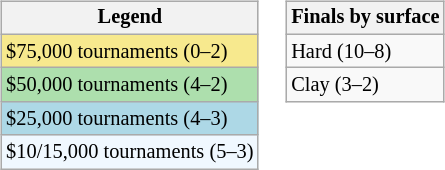<table>
<tr valign=top>
<td><br><table class=wikitable style=font-size:85%>
<tr>
<th>Legend</th>
</tr>
<tr style="background:#f7e98e">
<td>$75,000 tournaments (0–2)</td>
</tr>
<tr style="background:#addfad">
<td>$50,000 tournaments (4–2)</td>
</tr>
<tr style="background:lightblue">
<td>$25,000 tournaments (4–3)</td>
</tr>
<tr style="background:#f0f8ff">
<td>$10/15,000 tournaments (5–3)</td>
</tr>
</table>
</td>
<td><br><table class=wikitable style=font-size:85%>
<tr>
<th>Finals by surface</th>
</tr>
<tr>
<td>Hard (10–8)</td>
</tr>
<tr>
<td>Clay (3–2)</td>
</tr>
</table>
</td>
</tr>
</table>
